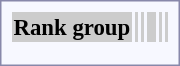<table style="border:1px solid #8888aa; background-color:#f7f8ff; padding:5px; font-size:95%; margin: 0px 12px 12px 0px; text-align:center;">
<tr bgcolor="#CCCCCC">
<th>Rank group</th>
<th></th>
<th></th>
<th colspan=2></th>
<th></th>
<th></th>
</tr>
<tr>
<td rowspan=2><strong></strong></td>
<td></td>
<td></td>
<td></td>
<td></td>
<td></td>
<td></td>
</tr>
<tr>
<td></td>
<td></td>
<td></td>
<td></td>
<td></td>
<td></td>
</tr>
</table>
